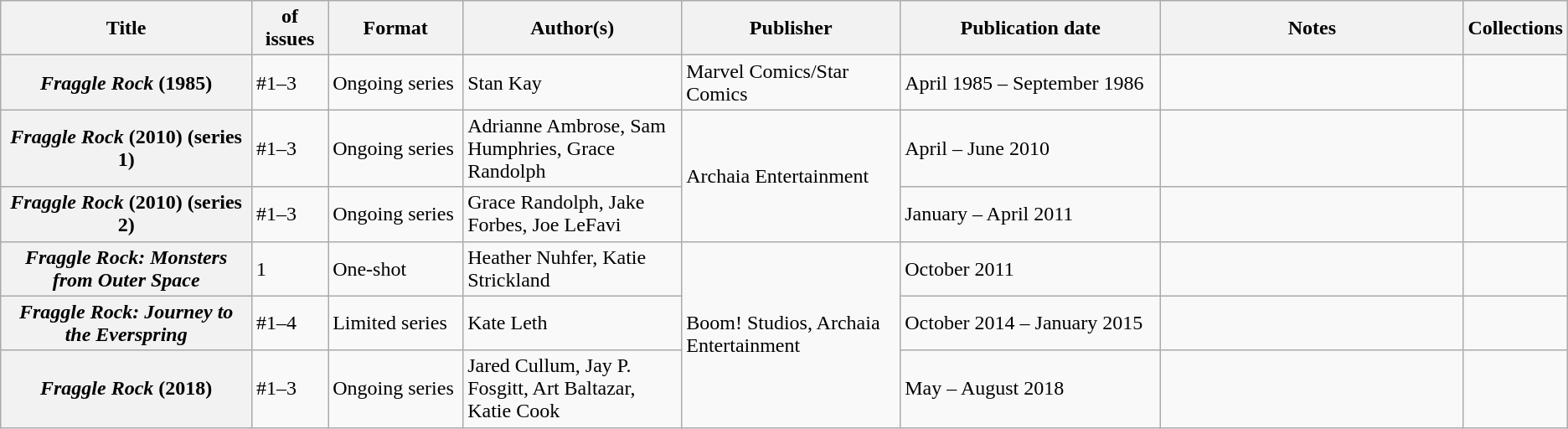<table class="wikitable">
<tr>
<th>Title</th>
<th style="width:40pt"> of issues</th>
<th style="width:75pt">Format</th>
<th style="width:125pt">Author(s)</th>
<th style="width:125pt">Publisher</th>
<th style="width:150pt">Publication date</th>
<th style="width:175pt">Notes</th>
<th>Collections</th>
</tr>
<tr>
<th><em>Fraggle Rock</em> (1985)</th>
<td>#1–3</td>
<td>Ongoing series</td>
<td>Stan Kay</td>
<td>Marvel Comics/Star Comics</td>
<td>April 1985 – September 1986</td>
<td></td>
<td></td>
</tr>
<tr>
<th><em>Fraggle Rock</em> (2010) (series 1)</th>
<td>#1–3</td>
<td>Ongoing series</td>
<td>Adrianne Ambrose, Sam Humphries, Grace Randolph</td>
<td rowspan="2">Archaia Entertainment</td>
<td>April – June 2010</td>
<td></td>
<td></td>
</tr>
<tr>
<th><em>Fraggle Rock</em> (2010) (series 2)</th>
<td>#1–3</td>
<td>Ongoing series</td>
<td>Grace Randolph, Jake Forbes, Joe LeFavi</td>
<td>January – April 2011</td>
<td></td>
<td></td>
</tr>
<tr>
<th><em>Fraggle Rock: Monsters from Outer Space</em></th>
<td>1</td>
<td>One-shot</td>
<td>Heather Nuhfer, Katie Strickland</td>
<td rowspan="3">Boom! Studios, Archaia Entertainment</td>
<td>October 2011</td>
<td></td>
<td></td>
</tr>
<tr>
<th><em>Fraggle Rock: Journey to the Everspring</em></th>
<td>#1–4</td>
<td>Limited series</td>
<td>Kate Leth</td>
<td>October 2014 – January 2015</td>
<td></td>
<td></td>
</tr>
<tr>
<th><em>Fraggle Rock</em> (2018)</th>
<td>#1–3</td>
<td>Ongoing series</td>
<td>Jared Cullum, Jay P. Fosgitt, Art Baltazar, Katie Cook</td>
<td>May – August 2018</td>
<td></td>
<td></td>
</tr>
</table>
